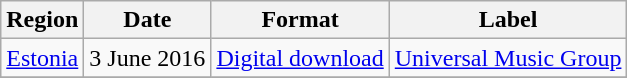<table class=wikitable>
<tr>
<th>Region</th>
<th>Date</th>
<th>Format</th>
<th>Label</th>
</tr>
<tr>
<td><a href='#'>Estonia</a></td>
<td>3 June 2016</td>
<td><a href='#'>Digital download</a></td>
<td><a href='#'>Universal Music Group</a></td>
</tr>
<tr>
</tr>
</table>
